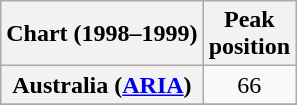<table class="wikitable sortable plainrowheaders" style="text-align:center">
<tr>
<th scope="col">Chart (1998–1999)</th>
<th scope="col">Peak<br>position</th>
</tr>
<tr>
<th scope="row">Australia (<a href='#'>ARIA</a>)</th>
<td>66</td>
</tr>
<tr>
</tr>
</table>
